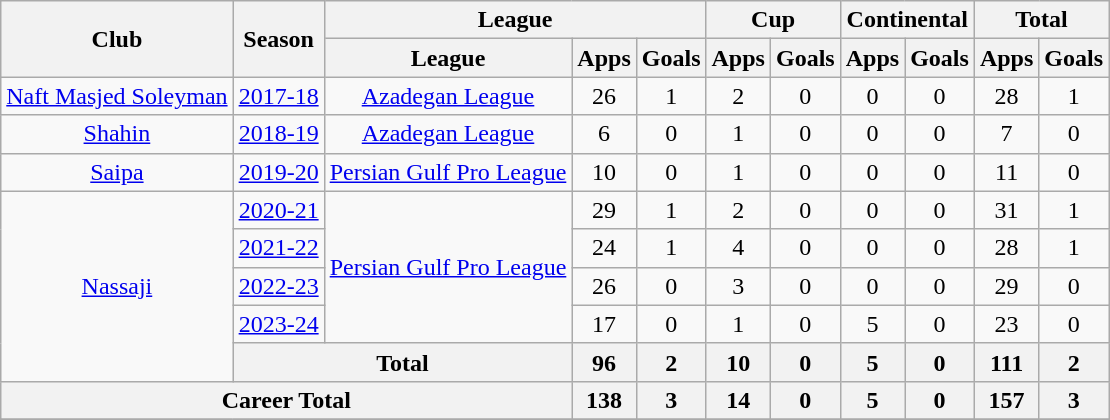<table class="wikitable"style="text-align:center;">
<tr>
<th rowspan=2>Club</th>
<th rowspan=2>Season</th>
<th colspan=3>League</th>
<th colspan=2>Cup</th>
<th colspan=2>Continental</th>
<th colspan=2>Total</th>
</tr>
<tr>
<th>League</th>
<th>Apps</th>
<th>Goals</th>
<th>Apps</th>
<th>Goals</th>
<th>Apps</th>
<th>Goals</th>
<th>Apps</th>
<th>Goals</th>
</tr>
<tr>
<td><a href='#'>Naft Masjed Soleyman</a></td>
<td><a href='#'>2017-18</a></td>
<td><a href='#'>Azadegan League</a></td>
<td>26</td>
<td>1</td>
<td>2</td>
<td>0</td>
<td>0</td>
<td>0</td>
<td>28</td>
<td>1</td>
</tr>
<tr>
<td><a href='#'>Shahin</a></td>
<td><a href='#'>2018-19</a></td>
<td><a href='#'>Azadegan League</a></td>
<td>6</td>
<td>0</td>
<td>1</td>
<td>0</td>
<td>0</td>
<td>0</td>
<td>7</td>
<td>0</td>
</tr>
<tr>
<td><a href='#'>Saipa</a></td>
<td><a href='#'>2019-20</a></td>
<td><a href='#'>Persian Gulf Pro League</a></td>
<td>10</td>
<td>0</td>
<td>1</td>
<td>0</td>
<td>0</td>
<td>0</td>
<td>11</td>
<td>0</td>
</tr>
<tr>
<td rowspan="5"><a href='#'>Nassaji</a></td>
<td><a href='#'>2020-21</a></td>
<td rowspan="4"><a href='#'>Persian Gulf Pro League</a></td>
<td>29</td>
<td>1</td>
<td>2</td>
<td>0</td>
<td>0</td>
<td>0</td>
<td>31</td>
<td>1</td>
</tr>
<tr>
<td><a href='#'>2021-22</a></td>
<td>24</td>
<td>1</td>
<td>4</td>
<td>0</td>
<td>0</td>
<td>0</td>
<td>28</td>
<td>1</td>
</tr>
<tr>
<td><a href='#'>2022-23</a></td>
<td>26</td>
<td>0</td>
<td>3</td>
<td>0</td>
<td>0</td>
<td>0</td>
<td>29</td>
<td>0</td>
</tr>
<tr>
<td><a href='#'>2023-24</a></td>
<td>17</td>
<td>0</td>
<td>1</td>
<td>0</td>
<td>5</td>
<td>0</td>
<td>23</td>
<td>0</td>
</tr>
<tr>
<th colspan=2>Total</th>
<th>96</th>
<th>2</th>
<th>10</th>
<th>0</th>
<th>5</th>
<th>0</th>
<th>111</th>
<th>2</th>
</tr>
<tr>
<th colspan=3>Career Total</th>
<th>138</th>
<th>3</th>
<th>14</th>
<th>0</th>
<th>5</th>
<th>0</th>
<th>157</th>
<th>3</th>
</tr>
<tr>
</tr>
</table>
